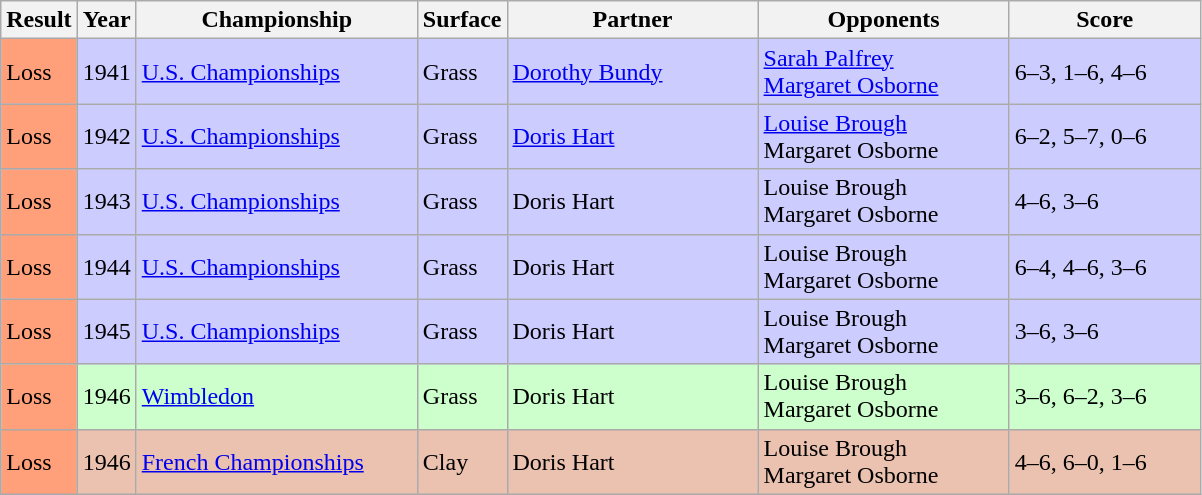<table class="sortable wikitable">
<tr>
<th style="width:40px">Result</th>
<th style="width:30px">Year</th>
<th style="width:180px">Championship</th>
<th style="width:50px">Surface</th>
<th style="width:160px">Partner</th>
<th style="width:160px">Opponents</th>
<th style="width:120px" class="unsortable">Score</th>
</tr>
<tr style="background:#ccf;">
<td style="background:#ffa07a;">Loss</td>
<td>1941</td>
<td><a href='#'>U.S. Championships</a></td>
<td>Grass</td>
<td> <a href='#'>Dorothy Bundy</a></td>
<td> <a href='#'>Sarah Palfrey</a><br> <a href='#'>Margaret Osborne</a></td>
<td>6–3, 1–6, 4–6</td>
</tr>
<tr style="background:#ccf;">
<td style="background:#ffa07a;">Loss</td>
<td>1942</td>
<td><a href='#'>U.S. Championships</a></td>
<td>Grass</td>
<td> <a href='#'>Doris Hart</a></td>
<td> <a href='#'>Louise Brough</a><br> Margaret Osborne</td>
<td>6–2, 5–7, 0–6</td>
</tr>
<tr style="background:#ccf;">
<td style="background:#ffa07a;">Loss</td>
<td>1943</td>
<td><a href='#'>U.S. Championships</a></td>
<td>Grass</td>
<td> Doris Hart</td>
<td> Louise Brough <br>  Margaret Osborne</td>
<td>4–6, 3–6</td>
</tr>
<tr style="background:#ccf;">
<td style="background:#ffa07a;">Loss</td>
<td>1944</td>
<td><a href='#'>U.S. Championships</a></td>
<td>Grass</td>
<td> Doris Hart</td>
<td> Louise Brough<br> Margaret Osborne</td>
<td>6–4, 4–6, 3–6</td>
</tr>
<tr style="background:#ccf;">
<td style="background:#ffa07a;">Loss</td>
<td>1945</td>
<td><a href='#'>U.S. Championships</a></td>
<td>Grass</td>
<td> Doris Hart</td>
<td> Louise Brough<br> Margaret Osborne</td>
<td>3–6, 3–6</td>
</tr>
<tr style="background:#cfc;">
<td style="background:#ffa07a;">Loss</td>
<td>1946</td>
<td><a href='#'>Wimbledon</a></td>
<td>Grass</td>
<td> Doris Hart</td>
<td> Louise Brough<br> Margaret Osborne</td>
<td>3–6, 6–2, 3–6</td>
</tr>
<tr style="background:#ebc2af;">
<td style="background:#ffa07a;">Loss</td>
<td>1946</td>
<td><a href='#'>French Championships</a></td>
<td>Clay</td>
<td> Doris Hart</td>
<td> Louise Brough<br> Margaret Osborne</td>
<td>4–6, 6–0, 1–6</td>
</tr>
</table>
